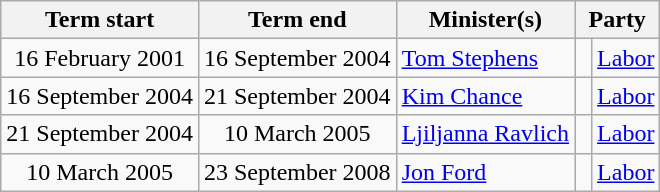<table class="wikitable">
<tr>
<th>Term start</th>
<th>Term end</th>
<th>Minister(s)</th>
<th colspan="2">Party</th>
</tr>
<tr>
<td align=center>16 February 2001</td>
<td align=center>16 September 2004</td>
<td><a href='#'>Tom Stephens</a></td>
<td> </td>
<td><a href='#'>Labor</a></td>
</tr>
<tr>
<td align=center>16 September 2004</td>
<td align=center>21 September 2004</td>
<td><a href='#'>Kim Chance</a></td>
<td> </td>
<td><a href='#'>Labor</a></td>
</tr>
<tr>
<td align=center>21 September 2004</td>
<td align=center>10 March 2005</td>
<td><a href='#'>Ljiljanna Ravlich</a></td>
<td> </td>
<td><a href='#'>Labor</a></td>
</tr>
<tr>
<td align=center>10 March 2005</td>
<td align=center>23 September 2008</td>
<td><a href='#'>Jon Ford</a></td>
<td> </td>
<td><a href='#'>Labor</a></td>
</tr>
</table>
